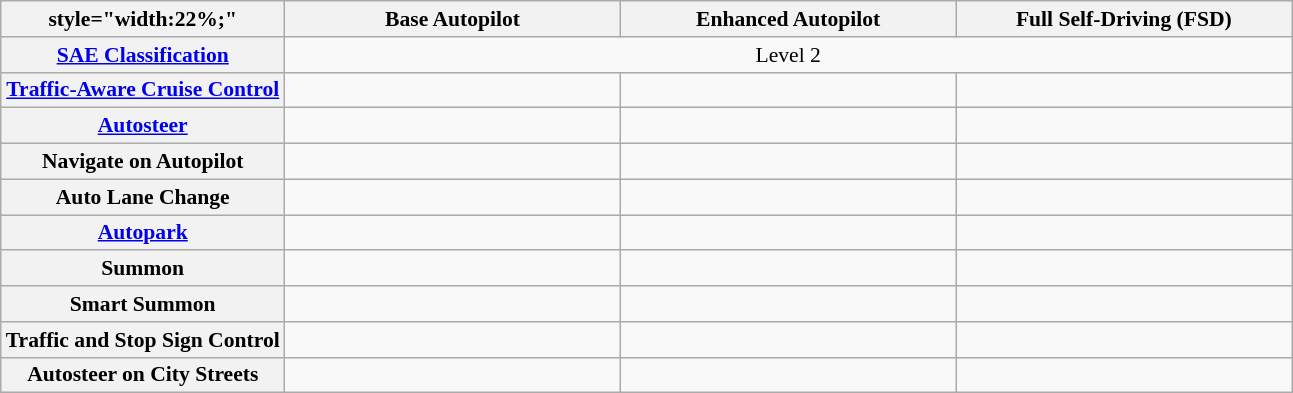<table class="wikitable sortable" style="font-size:90%;text-align:center;">
<tr>
<th>style="width:22%;" </th>
<th style="width:26%;">Base Autopilot</th>
<th style="width:26%;">Enhanced Autopilot</th>
<th style="width:26%;">Full Self-Driving (FSD)</th>
</tr>
<tr>
<th><a href='#'>SAE Classification</a></th>
<td colspan=3>Level 2</td>
</tr>
<tr>
<th><a href='#'>Traffic-Aware Cruise Control</a></th>
<td></td>
<td></td>
<td></td>
</tr>
<tr>
<th><a href='#'>Autosteer</a></th>
<td></td>
<td></td>
<td></td>
</tr>
<tr>
<th>Navigate on Autopilot</th>
<td></td>
<td></td>
<td></td>
</tr>
<tr>
<th>Auto Lane Change</th>
<td></td>
<td></td>
<td></td>
</tr>
<tr>
<th><a href='#'>Autopark</a></th>
<td></td>
<td></td>
<td></td>
</tr>
<tr>
<th>Summon</th>
<td></td>
<td></td>
<td></td>
</tr>
<tr>
<th>Smart Summon</th>
<td></td>
<td></td>
<td></td>
</tr>
<tr>
<th>Traffic and Stop Sign Control</th>
<td></td>
<td></td>
<td></td>
</tr>
<tr>
<th>Autosteer on City Streets</th>
<td></td>
<td></td>
<td></td>
</tr>
</table>
